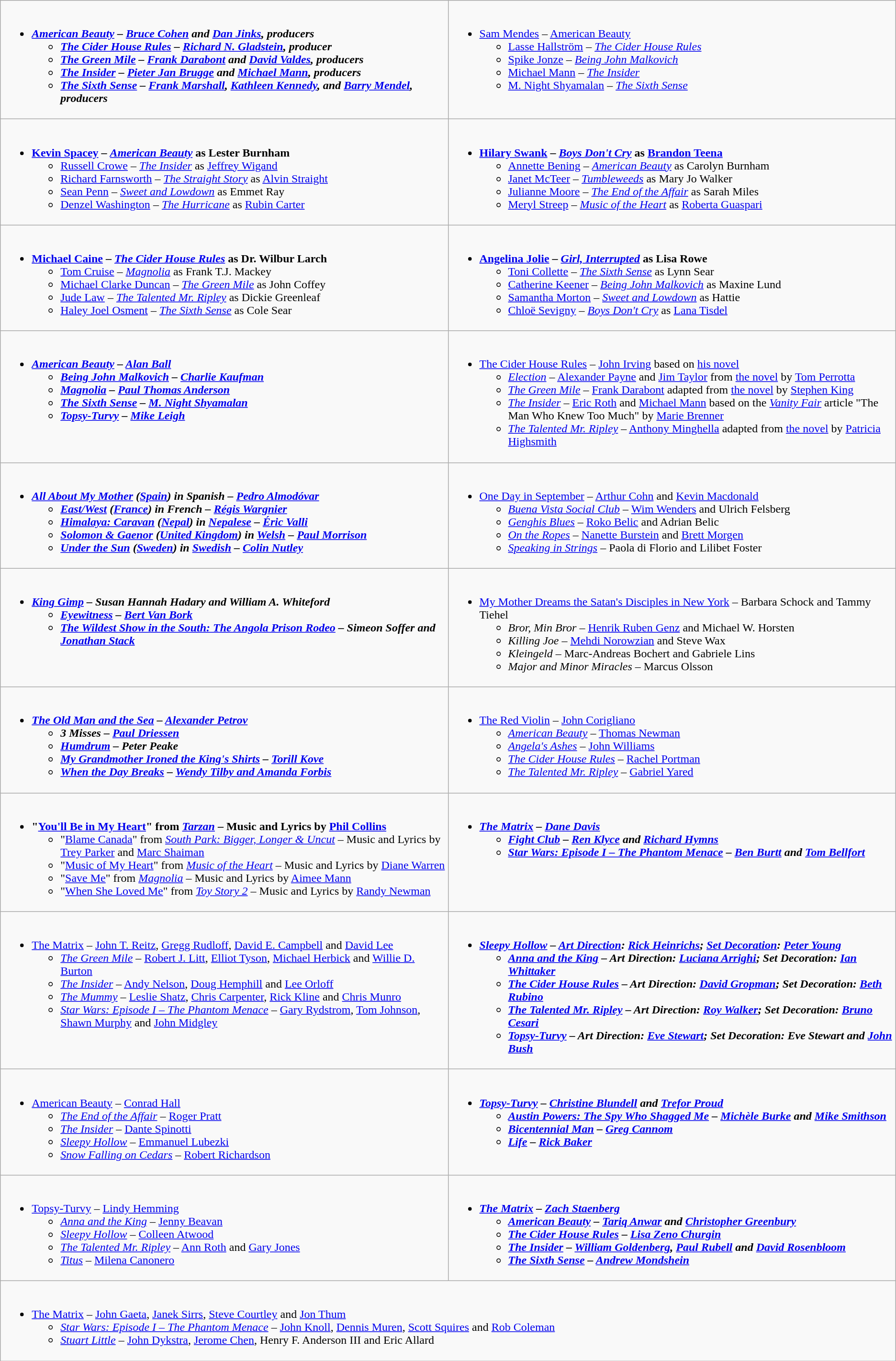<table class=wikitable role="presentation">
<tr>
<td valign="top" width="50%"><br><ul><li><strong><em><a href='#'>American Beauty</a><em> – <a href='#'>Bruce Cohen</a> and <a href='#'>Dan Jinks</a>, producers<strong><ul><li></em><a href='#'>The Cider House Rules</a><em> – <a href='#'>Richard N. Gladstein</a>, producer</li><li></em><a href='#'>The Green Mile</a><em> – <a href='#'>Frank Darabont</a> and <a href='#'>David Valdes</a>, producers</li><li></em><a href='#'>The Insider</a><em> – <a href='#'>Pieter Jan Brugge</a> and <a href='#'>Michael Mann</a>, producers</li><li></em><a href='#'>The Sixth Sense</a><em> – <a href='#'>Frank Marshall</a>, <a href='#'>Kathleen Kennedy</a>, and <a href='#'>Barry Mendel</a>, producers</li></ul></li></ul></td>
<td valign="top"><br><ul><li></strong><a href='#'>Sam Mendes</a> – </em><a href='#'>American Beauty</a></em></strong><ul><li><a href='#'>Lasse Hallström</a> – <em><a href='#'>The Cider House Rules</a></em></li><li><a href='#'>Spike Jonze</a> – <em><a href='#'>Being John Malkovich</a></em></li><li><a href='#'>Michael Mann</a> – <em><a href='#'>The Insider</a></em></li><li><a href='#'>M. Night Shyamalan</a> – <em><a href='#'>The Sixth Sense</a></em></li></ul></li></ul></td>
</tr>
<tr>
<td valign="top"><br><ul><li><strong><a href='#'>Kevin Spacey</a> – <em><a href='#'>American Beauty</a></em> as Lester Burnham</strong><ul><li><a href='#'>Russell Crowe</a> – <em><a href='#'>The Insider</a></em> as <a href='#'>Jeffrey Wigand</a></li><li><a href='#'>Richard Farnsworth</a> – <em><a href='#'>The Straight Story</a></em> as <a href='#'>Alvin Straight</a></li><li><a href='#'>Sean Penn</a> – <em><a href='#'>Sweet and Lowdown</a></em> as Emmet Ray</li><li><a href='#'>Denzel Washington</a> – <em><a href='#'>The Hurricane</a></em> as <a href='#'>Rubin Carter</a></li></ul></li></ul></td>
<td valign="top"><br><ul><li><strong><a href='#'>Hilary Swank</a> – <em><a href='#'>Boys Don't Cry</a></em> as <a href='#'>Brandon Teena</a></strong><ul><li><a href='#'>Annette Bening</a> – <em><a href='#'>American Beauty</a></em> as Carolyn Burnham</li><li><a href='#'>Janet McTeer</a> – <em><a href='#'>Tumbleweeds</a></em> as Mary Jo Walker</li><li><a href='#'>Julianne Moore</a> – <em><a href='#'>The End of the Affair</a></em> as Sarah Miles</li><li><a href='#'>Meryl Streep</a> – <em><a href='#'>Music of the Heart</a></em> as <a href='#'>Roberta Guaspari</a></li></ul></li></ul></td>
</tr>
<tr>
<td valign="top"><br><ul><li><strong><a href='#'>Michael Caine</a> – <em><a href='#'>The Cider House Rules</a></em> as Dr. Wilbur Larch</strong><ul><li><a href='#'>Tom Cruise</a> – <em><a href='#'>Magnolia</a></em> as Frank T.J. Mackey</li><li><a href='#'>Michael Clarke Duncan</a> – <em><a href='#'>The Green Mile</a></em> as John Coffey</li><li><a href='#'>Jude Law</a> – <em><a href='#'>The Talented Mr. Ripley</a></em> as Dickie Greenleaf</li><li><a href='#'>Haley Joel Osment</a> – <em><a href='#'>The Sixth Sense</a></em> as Cole Sear</li></ul></li></ul></td>
<td valign="top"><br><ul><li><strong><a href='#'>Angelina Jolie</a> – <em><a href='#'>Girl, Interrupted</a></em> as Lisa Rowe</strong><ul><li><a href='#'>Toni Collette</a> – <em><a href='#'>The Sixth Sense</a></em> as Lynn Sear</li><li><a href='#'>Catherine Keener</a> – <em><a href='#'>Being John Malkovich</a></em> as Maxine Lund</li><li><a href='#'>Samantha Morton</a> – <em><a href='#'>Sweet and Lowdown</a></em> as Hattie</li><li><a href='#'>Chloë Sevigny</a> – <em><a href='#'>Boys Don't Cry</a></em> as <a href='#'>Lana Tisdel</a></li></ul></li></ul></td>
</tr>
<tr>
<td valign="top"><br><ul><li><strong><em><a href='#'>American Beauty</a><em> – <a href='#'>Alan Ball</a><strong><ul><li></em><a href='#'>Being John Malkovich</a><em> – <a href='#'>Charlie Kaufman</a></li><li></em><a href='#'>Magnolia</a><em> – <a href='#'>Paul Thomas Anderson</a></li><li></em><a href='#'>The Sixth Sense</a><em> – <a href='#'>M. Night Shyamalan</a></li><li></em><a href='#'>Topsy-Turvy</a><em> – <a href='#'>Mike Leigh</a></li></ul></li></ul></td>
<td valign="top"><br><ul><li></em></strong><a href='#'>The Cider House Rules</a></em> – <a href='#'>John Irving</a> based on <a href='#'>his novel</a></strong><ul><li><em><a href='#'>Election</a></em> – <a href='#'>Alexander Payne</a> and <a href='#'>Jim Taylor</a> from <a href='#'>the novel</a> by <a href='#'>Tom Perrotta</a></li><li><em><a href='#'>The Green Mile</a></em> – <a href='#'>Frank Darabont</a> adapted from <a href='#'>the novel</a> by <a href='#'>Stephen King</a></li><li><em><a href='#'>The Insider</a></em> – <a href='#'>Eric Roth</a> and <a href='#'>Michael Mann</a> based on the <em><a href='#'>Vanity Fair</a></em> article "The Man Who Knew Too Much" by <a href='#'>Marie Brenner</a></li><li><em><a href='#'>The Talented Mr. Ripley</a></em> – <a href='#'>Anthony Minghella</a> adapted from <a href='#'>the novel</a> by <a href='#'>Patricia Highsmith</a></li></ul></li></ul></td>
</tr>
<tr>
<td valign="top"><br><ul><li><strong><em><a href='#'>All About My Mother</a><em> (<a href='#'>Spain</a>) in Spanish – <a href='#'>Pedro Almodóvar</a><strong><ul><li></em><a href='#'>East/West</a><em> (<a href='#'>France</a>) in French – <a href='#'>Régis Wargnier</a></li><li></em><a href='#'>Himalaya: Caravan</a><em> (<a href='#'>Nepal</a>) in <a href='#'>Nepalese</a> – <a href='#'>Éric Valli</a></li><li></em><a href='#'>Solomon & Gaenor</a><em> (<a href='#'>United Kingdom</a>) in <a href='#'>Welsh</a> – <a href='#'>Paul Morrison</a></li><li></em><a href='#'>Under the Sun</a><em> (<a href='#'>Sweden</a>) in <a href='#'>Swedish</a> – <a href='#'>Colin Nutley</a></li></ul></li></ul></td>
<td valign="top"><br><ul><li></em></strong><a href='#'>One Day in September</a></em> – <a href='#'>Arthur Cohn</a> and <a href='#'>Kevin Macdonald</a></strong><ul><li><em><a href='#'>Buena Vista Social Club</a></em> – <a href='#'>Wim Wenders</a> and Ulrich Felsberg</li><li><em><a href='#'>Genghis Blues</a></em> – <a href='#'>Roko Belic</a> and Adrian Belic</li><li><em><a href='#'>On the Ropes</a></em> – <a href='#'>Nanette Burstein</a> and <a href='#'>Brett Morgen</a></li><li><em><a href='#'>Speaking in Strings</a></em> – Paola di Florio and Lilibet Foster</li></ul></li></ul></td>
</tr>
<tr>
<td valign="top"><br><ul><li><strong><em><a href='#'>King Gimp</a><em> – Susan Hannah Hadary and William A. Whiteford<strong><ul><li></em><a href='#'>Eyewitness</a><em> – <a href='#'>Bert Van Bork</a></li><li></em><a href='#'>The Wildest Show in the South: The Angola Prison Rodeo</a><em> – Simeon Soffer and <a href='#'>Jonathan Stack</a></li></ul></li></ul></td>
<td valign="top"><br><ul><li></em></strong><a href='#'>My Mother Dreams the Satan's Disciples in New York</a></em> – Barbara Schock and Tammy Tiehel</strong><ul><li><em>Bror, Min Bror</em> – <a href='#'>Henrik Ruben Genz</a> and Michael W. Horsten</li><li><em>Killing Joe</em> – <a href='#'>Mehdi Norowzian</a> and Steve Wax</li><li><em>Kleingeld</em> – Marc-Andreas Bochert and Gabriele Lins</li><li><em>Major and Minor Miracles</em> – Marcus Olsson</li></ul></li></ul></td>
</tr>
<tr>
<td valign="top"><br><ul><li><strong><em><a href='#'>The Old Man and the Sea</a><em> – <a href='#'>Alexander Petrov</a><strong><ul><li></em>3 Misses<em> – <a href='#'>Paul Driessen</a></li><li></em><a href='#'>Humdrum</a><em> – Peter Peake</li><li></em><a href='#'>My Grandmother Ironed the King's Shirts</a><em> – <a href='#'>Torill Kove</a></li><li></em><a href='#'>When the Day Breaks</a><em> – <a href='#'>Wendy Tilby and Amanda Forbis</a></li></ul></li></ul></td>
<td valign="top"><br><ul><li></em></strong><a href='#'>The Red Violin</a></em> – <a href='#'>John Corigliano</a></strong><ul><li><em><a href='#'>American Beauty</a></em> – <a href='#'>Thomas Newman</a></li><li><em><a href='#'>Angela's Ashes</a></em> – <a href='#'>John Williams</a></li><li><em><a href='#'>The Cider House Rules</a></em> – <a href='#'>Rachel Portman</a></li><li><em><a href='#'>The Talented Mr. Ripley</a></em> – <a href='#'>Gabriel Yared</a></li></ul></li></ul></td>
</tr>
<tr>
<td valign="top"><br><ul><li><strong>"<a href='#'>You'll Be in My Heart</a>" from <em><a href='#'>Tarzan</a></em> – Music and Lyrics by <a href='#'>Phil Collins</a></strong><ul><li>"<a href='#'>Blame Canada</a>" from <em><a href='#'>South Park: Bigger, Longer & Uncut</a></em> – Music and Lyrics by <a href='#'>Trey Parker</a> and <a href='#'>Marc Shaiman</a></li><li>"<a href='#'>Music of My Heart</a>" from <em><a href='#'>Music of the Heart</a></em> – Music and Lyrics by <a href='#'>Diane Warren</a></li><li>"<a href='#'>Save Me</a>" from <em><a href='#'>Magnolia</a></em> – Music and Lyrics by <a href='#'>Aimee Mann</a></li><li>"<a href='#'>When She Loved Me</a>" from <em><a href='#'>Toy Story 2</a></em> – Music and Lyrics by <a href='#'>Randy Newman</a></li></ul></li></ul></td>
<td valign="top"><br><ul><li><strong><em><a href='#'>The Matrix</a><em> – <a href='#'>Dane Davis</a><strong><ul><li></em><a href='#'>Fight Club</a><em> – <a href='#'>Ren Klyce</a> and <a href='#'>Richard Hymns</a></li><li></em><a href='#'>Star Wars: Episode I – The Phantom Menace</a><em> – <a href='#'>Ben Burtt</a> and <a href='#'>Tom Bellfort</a></li></ul></li></ul></td>
</tr>
<tr>
<td valign="top"><br><ul><li></em></strong><a href='#'>The Matrix</a></em> – <a href='#'>John T. Reitz</a>, <a href='#'>Gregg Rudloff</a>, <a href='#'>David E. Campbell</a> and <a href='#'>David Lee</a></strong><ul><li><em><a href='#'>The Green Mile</a></em> – <a href='#'>Robert J. Litt</a>, <a href='#'>Elliot Tyson</a>, <a href='#'>Michael Herbick</a> and <a href='#'>Willie D. Burton</a></li><li><em><a href='#'>The Insider</a></em> – <a href='#'>Andy Nelson</a>, <a href='#'>Doug Hemphill</a> and <a href='#'>Lee Orloff</a></li><li><em><a href='#'>The Mummy</a></em> – <a href='#'>Leslie Shatz</a>, <a href='#'>Chris Carpenter</a>, <a href='#'>Rick Kline</a> and <a href='#'>Chris Munro</a></li><li><em><a href='#'>Star Wars: Episode I – The Phantom Menace</a></em> – <a href='#'>Gary Rydstrom</a>, <a href='#'>Tom Johnson</a>, <a href='#'>Shawn Murphy</a> and <a href='#'>John Midgley</a></li></ul></li></ul></td>
<td valign="top"><br><ul><li><strong><em><a href='#'>Sleepy Hollow</a><em> – <a href='#'>Art Direction</a>: <a href='#'>Rick Heinrichs</a>; <a href='#'>Set Decoration</a>: <a href='#'>Peter Young</a><strong><ul><li></em><a href='#'>Anna and the King</a><em> – Art Direction: <a href='#'>Luciana Arrighi</a>; Set Decoration: <a href='#'>Ian Whittaker</a></li><li></em><a href='#'>The Cider House Rules</a><em> – Art Direction: <a href='#'>David Gropman</a>; Set Decoration: <a href='#'>Beth Rubino</a></li><li></em><a href='#'>The Talented Mr. Ripley</a><em> – Art Direction: <a href='#'>Roy Walker</a>; Set Decoration: <a href='#'>Bruno Cesari</a></li><li></em><a href='#'>Topsy-Turvy</a><em> – Art Direction: <a href='#'>Eve Stewart</a>; Set Decoration: Eve Stewart and <a href='#'>John Bush</a></li></ul></li></ul></td>
</tr>
<tr>
<td valign="top"><br><ul><li></em></strong><a href='#'>American Beauty</a></em> – <a href='#'>Conrad Hall</a></strong><ul><li><em><a href='#'>The End of the Affair</a></em> – <a href='#'>Roger Pratt</a></li><li><em><a href='#'>The Insider</a></em> – <a href='#'>Dante Spinotti</a></li><li><em><a href='#'>Sleepy Hollow</a></em> – <a href='#'>Emmanuel Lubezki</a></li><li><em><a href='#'>Snow Falling on Cedars</a></em> – <a href='#'>Robert Richardson</a></li></ul></li></ul></td>
<td valign="top"><br><ul><li><strong><em><a href='#'>Topsy-Turvy</a><em> – <a href='#'>Christine Blundell</a> and <a href='#'>Trefor Proud</a><strong><ul><li></em><a href='#'>Austin Powers: The Spy Who Shagged Me</a><em> – <a href='#'>Michèle Burke</a> and <a href='#'>Mike Smithson</a></li><li></em><a href='#'>Bicentennial Man</a><em> – <a href='#'>Greg Cannom</a></li><li></em><a href='#'>Life</a><em> – <a href='#'>Rick Baker</a></li></ul></li></ul></td>
</tr>
<tr>
<td valign="top"><br><ul><li></em></strong><a href='#'>Topsy-Turvy</a></em> – <a href='#'>Lindy Hemming</a></strong><ul><li><em><a href='#'>Anna and the King</a></em> – <a href='#'>Jenny Beavan</a></li><li><em><a href='#'>Sleepy Hollow</a></em> – <a href='#'>Colleen Atwood</a></li><li><em><a href='#'>The Talented Mr. Ripley</a></em> – <a href='#'>Ann Roth</a> and <a href='#'>Gary Jones</a></li><li><em><a href='#'>Titus</a></em> – <a href='#'>Milena Canonero</a></li></ul></li></ul></td>
<td valign="top"><br><ul><li><strong><em><a href='#'>The Matrix</a><em> – <a href='#'>Zach Staenberg</a><strong><ul><li></em><a href='#'>American Beauty</a><em> – <a href='#'>Tariq Anwar</a> and <a href='#'>Christopher Greenbury</a></li><li></em><a href='#'>The Cider House Rules</a><em> – <a href='#'>Lisa Zeno Churgin</a></li><li></em><a href='#'>The Insider</a><em> – <a href='#'>William Goldenberg</a>, <a href='#'>Paul Rubell</a> and <a href='#'>David Rosenbloom</a></li><li></em><a href='#'>The Sixth Sense</a><em> – <a href='#'>Andrew Mondshein</a></li></ul></li></ul></td>
</tr>
<tr>
<td colspan="2" valign="top" width="50%"><br><ul><li></em></strong><a href='#'>The Matrix</a></em> – <a href='#'>John Gaeta</a>, <a href='#'>Janek Sirrs</a>, <a href='#'>Steve Courtley</a> and <a href='#'>Jon Thum</a></strong><ul><li><em><a href='#'>Star Wars: Episode I – The Phantom Menace</a></em> – <a href='#'>John Knoll</a>, <a href='#'>Dennis Muren</a>, <a href='#'>Scott Squires</a> and <a href='#'>Rob Coleman</a></li><li><em><a href='#'>Stuart Little</a></em> – <a href='#'>John Dykstra</a>, <a href='#'>Jerome Chen</a>, Henry F. Anderson III and Eric Allard</li></ul></li></ul></td>
</tr>
</table>
